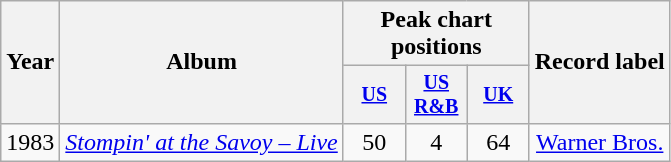<table class="wikitable" style="text-align:center;">
<tr>
<th rowspan="2">Year</th>
<th rowspan="2">Album</th>
<th colspan="3">Peak chart positions</th>
<th rowspan="2">Record label</th>
</tr>
<tr style="font-size:smaller;">
<th style="width:35px;"><a href='#'>US</a><br></th>
<th style="width:35px;"><a href='#'>US<br>R&B</a><br></th>
<th style="width:35px;"><a href='#'>UK</a><br></th>
</tr>
<tr>
<td>1983</td>
<td style="text-align:left;"><em><a href='#'>Stompin' at the Savoy – Live</a></em></td>
<td>50</td>
<td>4</td>
<td>64</td>
<td><a href='#'>Warner Bros.</a></td>
</tr>
</table>
